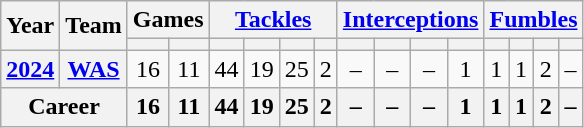<table class="wikitable" style="text-align:center;">
<tr>
<th rowspan="2">Year</th>
<th rowspan="2">Team</th>
<th colspan="2">Games</th>
<th colspan="4"><a href='#'>Tackles</a></th>
<th colspan="4"><a href='#'>Interceptions</a></th>
<th colspan="4"><a href='#'>Fumbles</a></th>
</tr>
<tr>
<th></th>
<th></th>
<th></th>
<th></th>
<th></th>
<th></th>
<th></th>
<th></th>
<th></th>
<th></th>
<th></th>
<th></th>
<th></th>
<th></th>
</tr>
<tr>
<th><a href='#'>2024</a></th>
<th><a href='#'>WAS</a></th>
<td>16</td>
<td>11</td>
<td>44</td>
<td>19</td>
<td>25</td>
<td>2</td>
<td>–</td>
<td>–</td>
<td>–</td>
<td>1</td>
<td>1</td>
<td>1</td>
<td>2</td>
<td>–</td>
</tr>
<tr>
<th colspan="2">Career</th>
<th>16</th>
<th>11</th>
<th>44</th>
<th>19</th>
<th>25</th>
<th>2</th>
<th>–</th>
<th>–</th>
<th>–</th>
<th>1</th>
<th>1</th>
<th>1</th>
<th>2</th>
<th>–</th>
</tr>
</table>
